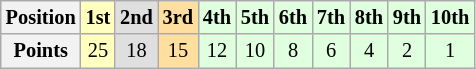<table class="wikitable" style="font-size: 85%;">
<tr>
<th>Position</th>
<td style="background:#ffffbf;" align="center"><strong>1st</strong></td>
<td style="background:#dfdfdf;" align="center"><strong>2nd</strong></td>
<td style="background:#ffdf9f;" align="center"><strong>3rd</strong></td>
<td style="background:#dfffdf;" align="center"><strong>4th</strong></td>
<td style="background:#dfffdf;" align="center"><strong>5th</strong></td>
<td style="background:#dfffdf;" align="center"><strong>6th</strong></td>
<td style="background:#dfffdf;" align="center"><strong>7th</strong></td>
<td style="background:#dfffdf;" align="center"><strong>8th</strong></td>
<td style="background:#dfffdf;" align="center"><strong>9th</strong></td>
<td style="background:#dfffdf;" align="center"><strong>10th</strong></td>
</tr>
<tr>
<th>Points</th>
<td style="background:#ffffbf;" align="center">25</td>
<td style="background:#dfdfdf;" align="center">18</td>
<td style="background:#ffdf9f;" align="center">15</td>
<td style="background:#dfffdf;" align="center">12</td>
<td style="background:#dfffdf;" align="center">10</td>
<td style="background:#dfffdf;" align="center">8</td>
<td style="background:#dfffdf;" align="center">6</td>
<td style="background:#dfffdf;" align="center">4</td>
<td style="background:#dfffdf;" align="center">2</td>
<td style="background:#dfffdf;" align="center">1</td>
</tr>
</table>
